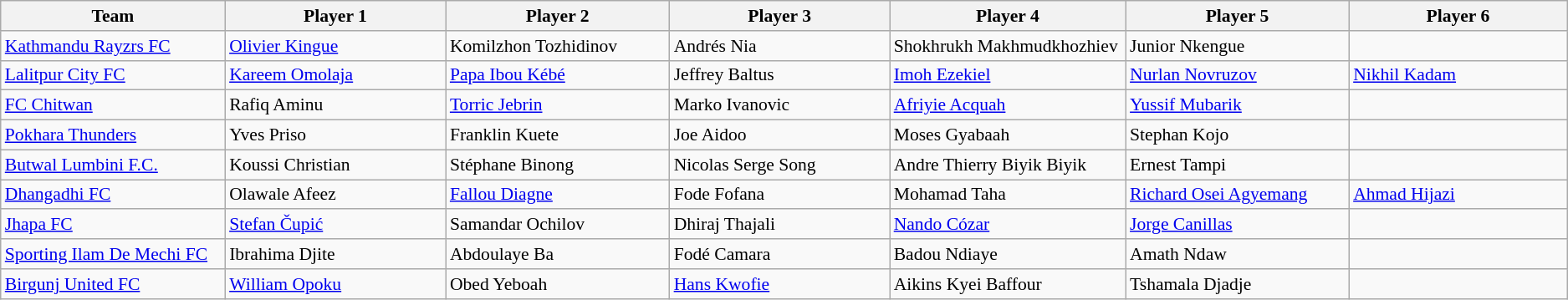<table class="wikitable" style="font-size:90%;">
<tr>
<th scope=col width="200">Team</th>
<th scope=col width="200">Player 1</th>
<th scope=col width="200">Player 2</th>
<th scope=col width="200">Player 3</th>
<th scope=col width="200">Player 4</th>
<th scope=col width="200">Player 5</th>
<th scope=col width="200">Player 6</th>
</tr>
<tr>
<td scope="row" style="text-align: left;"><a href='#'>Kathmandu Rayzrs FC</a></td>
<td> <a href='#'>Olivier Kingue</a></td>
<td> Komilzhon Tozhidinov</td>
<td> Andrés Nia</td>
<td> Shokhrukh Makhmudkhozhiev</td>
<td> Junior Nkengue</td>
<td></td>
</tr>
<tr>
<td scope="row" style="text-align: left;"><a href='#'>Lalitpur City FC</a></td>
<td> <a href='#'>Kareem Omolaja</a></td>
<td> <a href='#'>Papa Ibou Kébé</a></td>
<td> Jeffrey Baltus</td>
<td> <a href='#'>Imoh Ezekiel</a></td>
<td> <a href='#'>Nurlan Novruzov</a></td>
<td> <a href='#'>Nikhil Kadam</a></td>
</tr>
<tr>
<td><a href='#'>FC Chitwan</a></td>
<td> Rafiq Aminu</td>
<td> <a href='#'>Torric Jebrin</a></td>
<td> Marko Ivanovic</td>
<td> <a href='#'>Afriyie Acquah</a></td>
<td> <a href='#'>Yussif Mubarik</a></td>
<td></td>
</tr>
<tr>
<td><a href='#'>Pokhara Thunders</a></td>
<td> Yves Priso</td>
<td> Franklin Kuete</td>
<td> Joe Aidoo</td>
<td> Moses Gyabaah</td>
<td> Stephan Kojo</td>
<td></td>
</tr>
<tr>
<td><a href='#'>Butwal Lumbini F.C.</a></td>
<td> Koussi Christian</td>
<td> Stéphane Binong</td>
<td> Nicolas Serge Song</td>
<td> Andre Thierry Biyik Biyik</td>
<td> Ernest Tampi</td>
<td></td>
</tr>
<tr>
<td><a href='#'>Dhangadhi FC</a></td>
<td> Olawale Afeez</td>
<td> <a href='#'>Fallou Diagne</a></td>
<td> Fode Fofana</td>
<td> Mohamad Taha</td>
<td> <a href='#'>Richard Osei Agyemang</a></td>
<td> <a href='#'>Ahmad Hijazi</a></td>
</tr>
<tr>
<td><a href='#'>Jhapa FC</a></td>
<td> <a href='#'>Stefan Čupić</a></td>
<td> Samandar Ochilov</td>
<td> Dhiraj Thajali</td>
<td> <a href='#'>Nando Cózar</a></td>
<td> <a href='#'>Jorge Canillas</a></td>
<td></td>
</tr>
<tr>
<td><a href='#'>Sporting Ilam De Mechi FC</a></td>
<td> Ibrahima Djite</td>
<td> Abdoulaye Ba</td>
<td> Fodé Camara</td>
<td> Badou Ndiaye</td>
<td> Amath Ndaw</td>
<td></td>
</tr>
<tr>
<td><a href='#'>Birgunj United FC</a></td>
<td> <a href='#'>William Opoku</a></td>
<td> Obed Yeboah</td>
<td> <a href='#'>Hans Kwofie</a></td>
<td> Aikins Kyei Baffour</td>
<td> Tshamala Djadje</td>
<td></td>
</tr>
</table>
